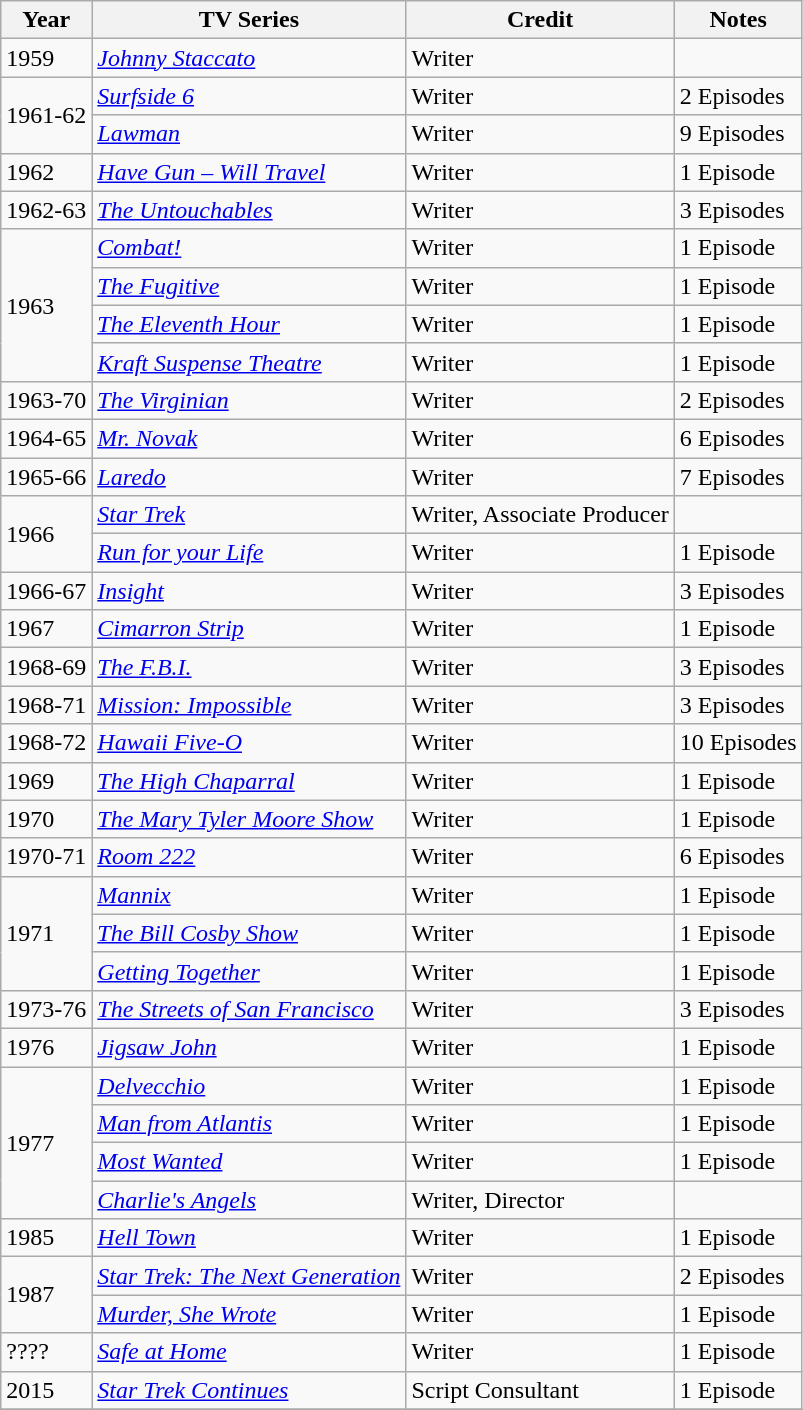<table class="wikitable">
<tr>
<th>Year</th>
<th>TV Series</th>
<th>Credit</th>
<th>Notes</th>
</tr>
<tr>
<td>1959</td>
<td><em><a href='#'>Johnny Staccato</a></em></td>
<td>Writer</td>
<td></td>
</tr>
<tr>
<td rowspan=2>1961-62</td>
<td><em><a href='#'>Surfside 6</a></em></td>
<td>Writer</td>
<td>2 Episodes</td>
</tr>
<tr>
<td><em><a href='#'>Lawman</a></em></td>
<td>Writer</td>
<td>9 Episodes</td>
</tr>
<tr>
<td>1962</td>
<td><em><a href='#'>Have Gun – Will Travel</a></em></td>
<td>Writer</td>
<td>1 Episode</td>
</tr>
<tr>
<td>1962-63</td>
<td><em><a href='#'>The Untouchables</a></em></td>
<td>Writer</td>
<td>3 Episodes</td>
</tr>
<tr>
<td rowspan=4>1963</td>
<td><em><a href='#'>Combat!</a></em></td>
<td>Writer</td>
<td>1 Episode</td>
</tr>
<tr>
<td><em><a href='#'>The Fugitive</a></em></td>
<td>Writer</td>
<td>1 Episode</td>
</tr>
<tr>
<td><em><a href='#'>The Eleventh Hour</a></em></td>
<td>Writer</td>
<td>1 Episode</td>
</tr>
<tr>
<td><em><a href='#'>Kraft Suspense Theatre</a></em></td>
<td>Writer</td>
<td>1 Episode</td>
</tr>
<tr>
<td>1963-70</td>
<td><em><a href='#'>The Virginian</a></em></td>
<td>Writer</td>
<td>2 Episodes</td>
</tr>
<tr>
<td>1964-65</td>
<td><em><a href='#'>Mr. Novak</a></em></td>
<td>Writer</td>
<td>6 Episodes</td>
</tr>
<tr>
<td>1965-66</td>
<td><em><a href='#'>Laredo</a></em></td>
<td>Writer</td>
<td>7 Episodes</td>
</tr>
<tr>
<td rowspan=2>1966</td>
<td><em><a href='#'>Star Trek</a></em></td>
<td>Writer, Associate Producer</td>
<td></td>
</tr>
<tr>
<td><em><a href='#'>Run for your Life</a></em></td>
<td>Writer</td>
<td>1 Episode</td>
</tr>
<tr>
<td>1966-67</td>
<td><em><a href='#'>Insight</a></em></td>
<td>Writer</td>
<td>3 Episodes</td>
</tr>
<tr>
<td>1967</td>
<td><em><a href='#'>Cimarron Strip</a></em></td>
<td>Writer</td>
<td>1 Episode</td>
</tr>
<tr>
<td>1968-69</td>
<td><em><a href='#'>The F.B.I.</a></em></td>
<td>Writer</td>
<td>3 Episodes</td>
</tr>
<tr>
<td>1968-71</td>
<td><em><a href='#'>Mission: Impossible</a></em></td>
<td>Writer</td>
<td>3 Episodes</td>
</tr>
<tr>
<td>1968-72</td>
<td><em><a href='#'>Hawaii Five-O</a></em></td>
<td>Writer</td>
<td>10 Episodes</td>
</tr>
<tr>
<td>1969</td>
<td><em><a href='#'>The High Chaparral</a></em></td>
<td>Writer</td>
<td>1 Episode</td>
</tr>
<tr>
<td>1970</td>
<td><em><a href='#'>The Mary Tyler Moore Show</a></em></td>
<td>Writer</td>
<td>1 Episode</td>
</tr>
<tr>
<td>1970-71</td>
<td><em><a href='#'>Room 222</a></em></td>
<td>Writer</td>
<td>6 Episodes</td>
</tr>
<tr>
<td rowspan=3>1971</td>
<td><em><a href='#'>Mannix</a></em></td>
<td>Writer</td>
<td>1 Episode</td>
</tr>
<tr>
<td><em><a href='#'>The Bill Cosby Show</a></em></td>
<td>Writer</td>
<td>1 Episode</td>
</tr>
<tr>
<td><em><a href='#'>Getting Together</a></em></td>
<td>Writer</td>
<td>1 Episode</td>
</tr>
<tr>
<td>1973-76</td>
<td><em><a href='#'>The Streets of San Francisco</a></em></td>
<td>Writer</td>
<td>3 Episodes</td>
</tr>
<tr>
<td>1976</td>
<td><em><a href='#'>Jigsaw John</a></em></td>
<td>Writer</td>
<td>1 Episode</td>
</tr>
<tr>
<td rowspan=4>1977</td>
<td><em><a href='#'>Delvecchio</a></em></td>
<td>Writer</td>
<td>1 Episode</td>
</tr>
<tr>
<td><em><a href='#'>Man from Atlantis</a></em></td>
<td>Writer</td>
<td>1 Episode</td>
</tr>
<tr>
<td><em><a href='#'>Most Wanted</a></em></td>
<td>Writer</td>
<td>1 Episode</td>
</tr>
<tr>
<td><em><a href='#'>Charlie's Angels</a></em></td>
<td>Writer, Director</td>
<td></td>
</tr>
<tr>
<td>1985</td>
<td><em><a href='#'>Hell Town</a></em></td>
<td>Writer</td>
<td>1 Episode</td>
</tr>
<tr>
<td rowspan=2>1987</td>
<td><em><a href='#'>Star Trek: The Next Generation</a></em></td>
<td>Writer</td>
<td>2 Episodes</td>
</tr>
<tr>
<td><em><a href='#'>Murder, She Wrote</a></em></td>
<td>Writer</td>
<td>1 Episode</td>
</tr>
<tr>
<td>????</td>
<td><em><a href='#'>Safe at Home</a></em></td>
<td>Writer</td>
<td>1 Episode</td>
</tr>
<tr>
<td>2015</td>
<td><em><a href='#'>Star Trek Continues</a></em></td>
<td>Script Consultant</td>
<td>1 Episode</td>
</tr>
<tr>
</tr>
</table>
